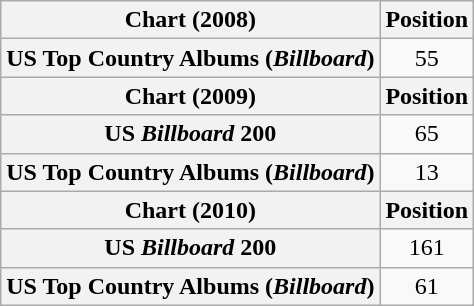<table class="wikitable plainrowheaders" style="text-align:center">
<tr>
<th scope="col">Chart (2008)</th>
<th scope="col">Position</th>
</tr>
<tr>
<th scope="row">US Top Country Albums (<em>Billboard</em>)</th>
<td>55</td>
</tr>
<tr>
<th scope="col">Chart (2009)</th>
<th scope="col">Position</th>
</tr>
<tr>
<th scope="row">US <em>Billboard</em> 200</th>
<td>65</td>
</tr>
<tr>
<th scope="row">US Top Country Albums (<em>Billboard</em>)</th>
<td>13</td>
</tr>
<tr>
<th scope="col">Chart (2010)</th>
<th scope="col">Position</th>
</tr>
<tr>
<th scope="row">US <em>Billboard</em> 200</th>
<td>161</td>
</tr>
<tr>
<th scope="row">US Top Country Albums (<em>Billboard</em>)</th>
<td>61</td>
</tr>
</table>
